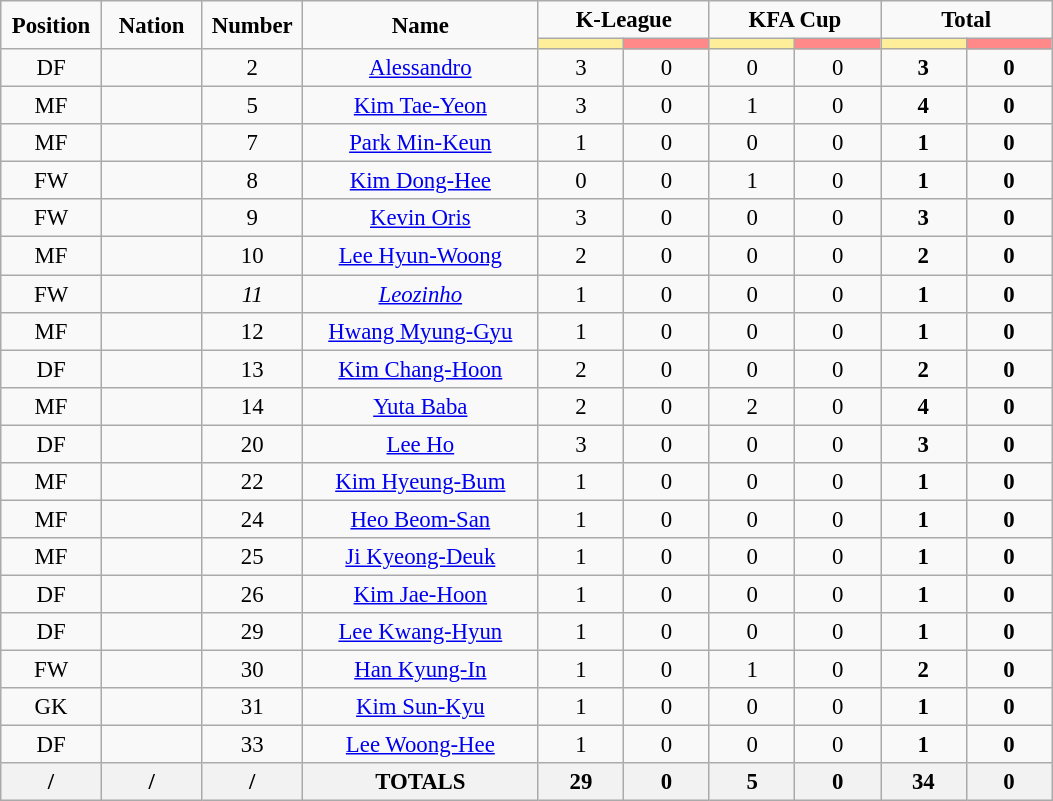<table class="wikitable" style="font-size: 95%; text-align: center;">
<tr>
<td rowspan="2" width="60" align="center"><strong>Position</strong></td>
<td rowspan="2" width="60" align="center"><strong>Nation</strong></td>
<td rowspan="2" width="60" align="center"><strong>Number</strong></td>
<td rowspan="2" width="150" align="center"><strong>Name</strong></td>
<td colspan="2" width="100" align="center"><strong>K-League</strong></td>
<td colspan="2" width="100" align="center"><strong>KFA Cup</strong></td>
<td colspan="2" width="100" align="center"><strong>Total</strong></td>
</tr>
<tr>
<th width="50" style="background: #FFEE99"></th>
<th width="50" style="background: #FF8888"></th>
<th width="50" style="background: #FFEE99"></th>
<th width="50" style="background: #FF8888"></th>
<th width="50" style="background: #FFEE99"></th>
<th width="50" style="background: #FF8888"></th>
</tr>
<tr>
<td>DF</td>
<td></td>
<td>2</td>
<td><a href='#'>Alessandro</a></td>
<td>3</td>
<td>0</td>
<td>0</td>
<td>0</td>
<td><strong>3</strong></td>
<td><strong>0</strong></td>
</tr>
<tr>
<td>MF</td>
<td></td>
<td>5</td>
<td><a href='#'>Kim Tae-Yeon</a></td>
<td>3</td>
<td>0</td>
<td>1</td>
<td>0</td>
<td><strong>4</strong></td>
<td><strong>0</strong></td>
</tr>
<tr>
<td>MF</td>
<td></td>
<td>7</td>
<td><a href='#'>Park Min-Keun</a></td>
<td>1</td>
<td>0</td>
<td>0</td>
<td>0</td>
<td><strong>1</strong></td>
<td><strong>0</strong></td>
</tr>
<tr>
<td>FW</td>
<td></td>
<td>8</td>
<td><a href='#'>Kim Dong-Hee</a></td>
<td>0</td>
<td>0</td>
<td>1</td>
<td>0</td>
<td><strong>1</strong></td>
<td><strong>0</strong></td>
</tr>
<tr>
<td>FW</td>
<td></td>
<td>9</td>
<td><a href='#'>Kevin Oris</a></td>
<td>3</td>
<td>0</td>
<td>0</td>
<td>0</td>
<td><strong>3</strong></td>
<td><strong>0</strong></td>
</tr>
<tr>
<td>MF</td>
<td></td>
<td>10</td>
<td><a href='#'>Lee Hyun-Woong</a></td>
<td>2</td>
<td>0</td>
<td>0</td>
<td>0</td>
<td><strong>2</strong></td>
<td><strong>0</strong></td>
</tr>
<tr>
<td>FW</td>
<td></td>
<td><em>11</em></td>
<td><em><a href='#'>Leozinho</a></em></td>
<td>1</td>
<td>0</td>
<td>0</td>
<td>0</td>
<td><strong>1</strong></td>
<td><strong>0</strong></td>
</tr>
<tr>
<td>MF</td>
<td></td>
<td>12</td>
<td><a href='#'>Hwang Myung-Gyu</a></td>
<td>1</td>
<td>0</td>
<td>0</td>
<td>0</td>
<td><strong>1</strong></td>
<td><strong>0</strong></td>
</tr>
<tr>
<td>DF</td>
<td></td>
<td>13</td>
<td><a href='#'>Kim Chang-Hoon</a></td>
<td>2</td>
<td>0</td>
<td>0</td>
<td>0</td>
<td><strong>2</strong></td>
<td><strong>0</strong></td>
</tr>
<tr>
<td>MF</td>
<td></td>
<td>14</td>
<td><a href='#'>Yuta Baba</a></td>
<td>2</td>
<td>0</td>
<td>2</td>
<td>0</td>
<td><strong>4</strong></td>
<td><strong>0</strong></td>
</tr>
<tr>
<td>DF</td>
<td></td>
<td>20</td>
<td><a href='#'>Lee Ho</a></td>
<td>3</td>
<td>0</td>
<td>0</td>
<td>0</td>
<td><strong>3</strong></td>
<td><strong>0</strong></td>
</tr>
<tr>
<td>MF</td>
<td></td>
<td>22</td>
<td><a href='#'>Kim Hyeung-Bum</a></td>
<td>1</td>
<td>0</td>
<td>0</td>
<td>0</td>
<td><strong>1</strong></td>
<td><strong>0</strong></td>
</tr>
<tr>
<td>MF</td>
<td></td>
<td>24</td>
<td><a href='#'>Heo Beom-San</a></td>
<td>1</td>
<td>0</td>
<td>0</td>
<td>0</td>
<td><strong>1</strong></td>
<td><strong>0</strong></td>
</tr>
<tr>
<td>MF</td>
<td></td>
<td>25</td>
<td><a href='#'>Ji Kyeong-Deuk</a></td>
<td>1</td>
<td>0</td>
<td>0</td>
<td>0</td>
<td><strong>1</strong></td>
<td><strong>0</strong></td>
</tr>
<tr>
<td>DF</td>
<td></td>
<td>26</td>
<td><a href='#'>Kim Jae-Hoon</a></td>
<td>1</td>
<td>0</td>
<td>0</td>
<td>0</td>
<td><strong>1</strong></td>
<td><strong>0</strong></td>
</tr>
<tr>
<td>DF</td>
<td></td>
<td>29</td>
<td><a href='#'>Lee Kwang-Hyun</a></td>
<td>1</td>
<td>0</td>
<td>0</td>
<td>0</td>
<td><strong>1</strong></td>
<td><strong>0</strong></td>
</tr>
<tr>
<td>FW</td>
<td></td>
<td>30</td>
<td><a href='#'>Han Kyung-In</a></td>
<td>1</td>
<td>0</td>
<td>1</td>
<td>0</td>
<td><strong>2</strong></td>
<td><strong>0</strong></td>
</tr>
<tr>
<td>GK</td>
<td></td>
<td>31</td>
<td><a href='#'>Kim Sun-Kyu</a></td>
<td>1</td>
<td>0</td>
<td>0</td>
<td>0</td>
<td><strong>1</strong></td>
<td><strong>0</strong></td>
</tr>
<tr>
<td>DF</td>
<td></td>
<td>33</td>
<td><a href='#'>Lee Woong-Hee</a></td>
<td>1</td>
<td>0</td>
<td>0</td>
<td>0</td>
<td><strong>1</strong></td>
<td><strong>0</strong></td>
</tr>
<tr>
<th>/</th>
<th>/</th>
<th>/</th>
<th>TOTALS</th>
<th>29</th>
<th>0</th>
<th>5</th>
<th>0</th>
<th>34</th>
<th>0</th>
</tr>
</table>
